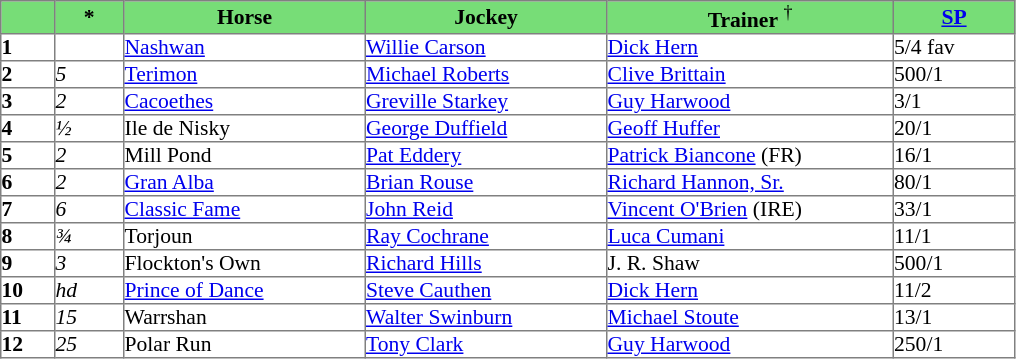<table border="1" cellpadding="0" style="border-collapse: collapse; font-size:90%">
<tr bgcolor="#77dd77" align="center">
<td width="35px"></td>
<td width="45px"><strong>*</strong></td>
<td width="160px"><strong>Horse</strong></td>
<td width="160px"><strong>Jockey</strong></td>
<td width="190px"><strong>Trainer</strong> <sup>†</sup></td>
<td width="80px"><strong><a href='#'>SP</a></strong></td>
</tr>
<tr>
<td><strong>1</strong></td>
<td></td>
<td><a href='#'>Nashwan</a></td>
<td><a href='#'>Willie Carson</a></td>
<td><a href='#'>Dick Hern</a></td>
<td>5/4 fav</td>
</tr>
<tr>
<td><strong>2</strong></td>
<td><em>5</em></td>
<td><a href='#'>Terimon</a></td>
<td><a href='#'>Michael Roberts</a></td>
<td><a href='#'>Clive Brittain</a></td>
<td>500/1</td>
</tr>
<tr>
<td><strong>3</strong></td>
<td><em>2</em></td>
<td><a href='#'>Cacoethes</a></td>
<td><a href='#'>Greville Starkey</a></td>
<td><a href='#'>Guy Harwood</a></td>
<td>3/1</td>
</tr>
<tr>
<td><strong>4</strong></td>
<td><em>½</em></td>
<td>Ile de Nisky</td>
<td><a href='#'>George Duffield</a></td>
<td><a href='#'>Geoff Huffer</a></td>
<td>20/1</td>
</tr>
<tr>
<td><strong>5</strong></td>
<td><em>2</em></td>
<td>Mill Pond</td>
<td><a href='#'>Pat Eddery</a></td>
<td><a href='#'>Patrick Biancone</a> (FR)</td>
<td>16/1</td>
</tr>
<tr>
<td><strong>6</strong></td>
<td><em>2</em></td>
<td><a href='#'>Gran Alba</a></td>
<td><a href='#'>Brian Rouse</a></td>
<td><a href='#'>Richard Hannon, Sr.</a></td>
<td>80/1</td>
</tr>
<tr>
<td><strong>7</strong></td>
<td><em>6</em></td>
<td><a href='#'>Classic Fame</a></td>
<td><a href='#'>John Reid</a></td>
<td><a href='#'>Vincent O'Brien</a> (IRE)</td>
<td>33/1</td>
</tr>
<tr>
<td><strong>8</strong></td>
<td><em>¾</em></td>
<td>Torjoun</td>
<td><a href='#'>Ray Cochrane</a></td>
<td><a href='#'>Luca Cumani</a></td>
<td>11/1</td>
</tr>
<tr>
<td><strong>9</strong></td>
<td><em>3</em></td>
<td>Flockton's Own</td>
<td><a href='#'>Richard Hills</a></td>
<td>J. R. Shaw</td>
<td>500/1</td>
</tr>
<tr>
<td><strong>10</strong></td>
<td><em>hd</em></td>
<td><a href='#'>Prince of Dance</a></td>
<td><a href='#'>Steve Cauthen</a></td>
<td><a href='#'>Dick Hern</a></td>
<td>11/2</td>
</tr>
<tr>
<td><strong>11</strong></td>
<td><em>15</em></td>
<td>Warrshan</td>
<td><a href='#'>Walter Swinburn</a></td>
<td><a href='#'>Michael Stoute</a></td>
<td>13/1</td>
</tr>
<tr>
<td><strong>12</strong></td>
<td><em>25</em></td>
<td>Polar Run</td>
<td><a href='#'>Tony Clark</a></td>
<td><a href='#'>Guy Harwood</a></td>
<td>250/1</td>
</tr>
</table>
